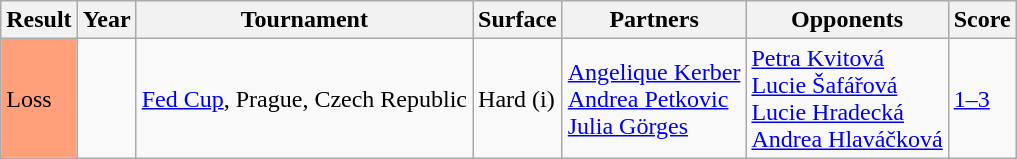<table class="sortable wikitable nowrap">
<tr>
<th>Result</th>
<th>Year</th>
<th>Tournament</th>
<th>Surface</th>
<th>Partners</th>
<th>Opponents</th>
<th class="unsortable">Score</th>
</tr>
<tr>
<td style="background:#ffa07a;">Loss</td>
<td><a href='#'></a></td>
<td><a href='#'>Fed Cup</a>, Prague, Czech Republic</td>
<td>Hard (i)</td>
<td> <a href='#'>Angelique Kerber</a><br> <a href='#'>Andrea Petkovic</a><br> <a href='#'>Julia Görges</a></td>
<td> <a href='#'>Petra Kvitová</a><br> <a href='#'>Lucie Šafářová</a><br> <a href='#'>Lucie Hradecká</a><br> <a href='#'>Andrea Hlaváčková</a></td>
<td><a href='#'>1–3</a></td>
</tr>
</table>
